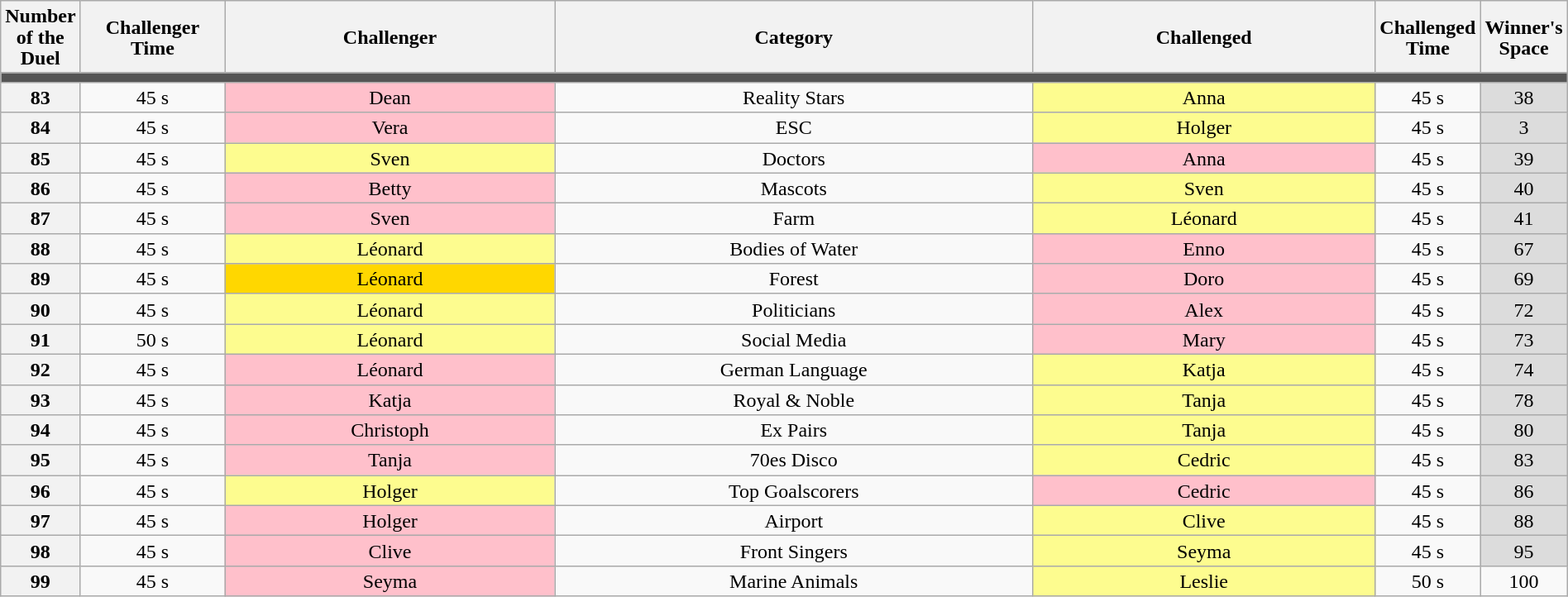<table class="wikitable" style="text-align:center; line-height:17px; width:100%">
<tr>
<th rowspan="1" scope="col" style="width:02%">Number of the Duel</th>
<th rowspan="1" scope="col" style="width:10%">Challenger Time</th>
<th rowspan="1" scope="col" style="width:25%">Challenger</th>
<th rowspan="1" scope="col" style="width:37%">Category</th>
<th rowspan="1" scope="col" style="width:31%">Challenged</th>
<th rowspan="1" scope="col" style="width:10%">Challenged Time</th>
<th rowspan="1" scope="col" style="width:25%">Winner's Space</th>
</tr>
<tr>
<td colspan="7" style="background:#555"></td>
</tr>
<tr>
<th>83</th>
<td>45 s</td>
<td style="background:pink;">Dean</td>
<td>Reality Stars</td>
<td style="background:#fdfc8f;">Anna</td>
<td>45 s</td>
<td style="background:#DCDCDC;">38</td>
</tr>
<tr>
<th>84</th>
<td>45 s</td>
<td style="background:pink;">Vera</td>
<td>ESC</td>
<td style="background:#fdfc8f;">Holger</td>
<td>45 s</td>
<td style="background:#DCDCDC;">3</td>
</tr>
<tr>
<th>85</th>
<td>45 s</td>
<td style="background:#fdfc8f;">Sven</td>
<td>Doctors</td>
<td style="background:pink;">Anna</td>
<td>45 s</td>
<td style="background:#DCDCDC;">39</td>
</tr>
<tr>
<th>86</th>
<td>45 s</td>
<td style="background:pink;">Betty</td>
<td>Mascots</td>
<td style="background:#fdfc8f;">Sven</td>
<td>45 s</td>
<td style="background:#DCDCDC;">40</td>
</tr>
<tr>
<th>87</th>
<td>45 s</td>
<td style="background:pink;">Sven</td>
<td>Farm</td>
<td style="background:#fdfc8f;">Léonard</td>
<td>45 s</td>
<td style="background:#DCDCDC;">41</td>
</tr>
<tr>
<th>88</th>
<td>45 s</td>
<td style="background:#fdfc8f;">Léonard</td>
<td>Bodies of Water</td>
<td style="background:pink;">Enno</td>
<td>45 s</td>
<td style="background:#DCDCDC;">67</td>
</tr>
<tr>
<th>89</th>
<td>45 s</td>
<td style="background:#FFD700;">Léonard</td>
<td>Forest</td>
<td style="background:pink;">Doro</td>
<td>45 s</td>
<td style="background:#DCDCDC;">69</td>
</tr>
<tr>
<th>90</th>
<td>45 s</td>
<td style="background:#fdfc8f;">Léonard</td>
<td>Politicians</td>
<td style="background:pink;">Alex</td>
<td>45 s</td>
<td style="background:#DCDCDC;">72</td>
</tr>
<tr>
<th>91</th>
<td>50 s</td>
<td style="background:#fdfc8f;">Léonard</td>
<td>Social Media</td>
<td style="background:pink;">Mary</td>
<td>45 s</td>
<td style="background:#DCDCDC;">73</td>
</tr>
<tr>
<th>92</th>
<td>45 s</td>
<td style="background:pink;">Léonard</td>
<td>German Language</td>
<td style="background:#fdfc8f;">Katja</td>
<td>45 s</td>
<td style="background:#DCDCDC;">74</td>
</tr>
<tr>
<th>93</th>
<td>45 s</td>
<td style="background:pink;">Katja</td>
<td>Royal & Noble</td>
<td style="background:#fdfc8f;">Tanja</td>
<td>45 s</td>
<td style="background:#DCDCDC;">78</td>
</tr>
<tr>
<th>94</th>
<td>45 s</td>
<td style="background:pink;">Christoph</td>
<td>Ex Pairs</td>
<td style="background:#fdfc8f;">Tanja</td>
<td>45 s</td>
<td style="background:#DCDCDC;">80</td>
</tr>
<tr>
<th>95</th>
<td>45 s</td>
<td style="background:pink;">Tanja</td>
<td>70es Disco</td>
<td style="background:#fdfc8f;">Cedric</td>
<td>45 s</td>
<td style="background:#DCDCDC;">83</td>
</tr>
<tr>
<th>96</th>
<td>45 s</td>
<td style="background:#fdfc8f;">Holger</td>
<td>Top Goalscorers</td>
<td style="background:pink;">Cedric</td>
<td>45 s</td>
<td style="background:#DCDCDC;">86</td>
</tr>
<tr>
<th>97</th>
<td>45 s</td>
<td style="background:pink;">Holger</td>
<td>Airport</td>
<td style="background:#fdfc8f;">Clive</td>
<td>45 s</td>
<td style="background:#DCDCDC;">88</td>
</tr>
<tr>
<th>98</th>
<td>45 s</td>
<td style="background:pink;">Clive</td>
<td>Front Singers</td>
<td style="background:#fdfc8f;">Seyma</td>
<td>45 s</td>
<td style="background:#DCDCDC;">95</td>
</tr>
<tr>
<th>99</th>
<td>45 s</td>
<td style="background:pink;">Seyma</td>
<td>Marine Animals</td>
<td style="background:#fdfc8f;">Leslie</td>
<td>50 s</td>
<td>100</td>
</tr>
</table>
